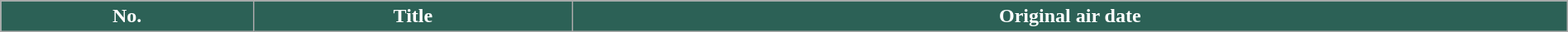<table class="wikitable plainrowheaders" style="width:100%;">
<tr style="color:white;">
<th style="background:#2C6156">No.</th>
<th style="background:#2C6156">Title</th>
<th style="background:#2C6156">Original air date<br>                      </th>
</tr>
</table>
